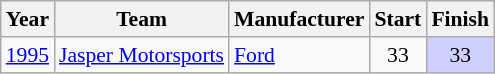<table class="wikitable" style="font-size: 90%;">
<tr>
<th>Year</th>
<th>Team</th>
<th>Manufacturer</th>
<th>Start</th>
<th>Finish</th>
</tr>
<tr>
<td><a href='#'>1995</a></td>
<td><a href='#'>Jasper Motorsports</a></td>
<td><a href='#'>Ford</a></td>
<td align=center>33</td>
<td align=center style="background:#CFCFFF;">33</td>
</tr>
</table>
